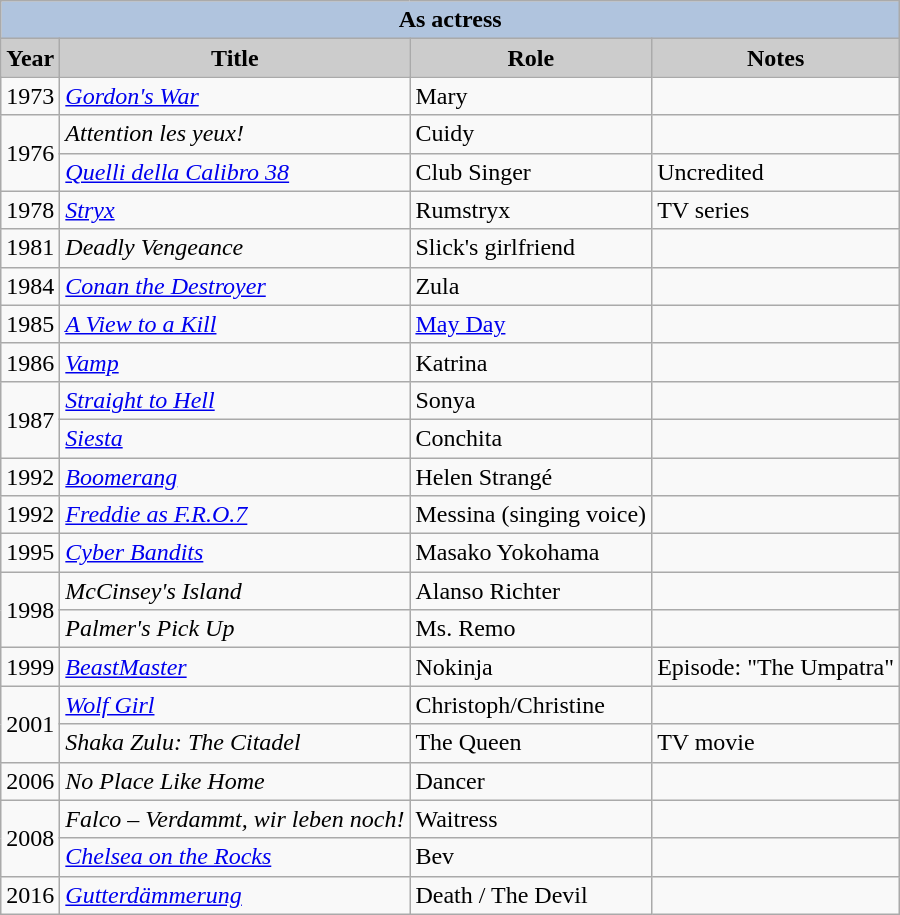<table class="wikitable">
<tr>
<th colspan="5" style="background:#B0C4DE;">As actress</th>
</tr>
<tr>
<th style="background:#ccc;">Year</th>
<th style="background:#ccc;">Title</th>
<th style="background:#ccc;">Role</th>
<th style="background:#ccc;">Notes</th>
</tr>
<tr>
<td>1973</td>
<td><em><a href='#'>Gordon's War</a></em></td>
<td>Mary</td>
<td></td>
</tr>
<tr>
<td rowspan=2>1976</td>
<td><em>Attention les yeux!</em></td>
<td>Cuidy</td>
<td></td>
</tr>
<tr>
<td><em><a href='#'>Quelli della Calibro 38</a></em></td>
<td>Club Singer</td>
<td>Uncredited</td>
</tr>
<tr>
<td>1978</td>
<td><em><a href='#'>Stryx</a></em></td>
<td>Rumstryx</td>
<td>TV series</td>
</tr>
<tr>
<td>1981</td>
<td><em>Deadly Vengeance</em></td>
<td>Slick's girlfriend</td>
<td></td>
</tr>
<tr>
<td>1984</td>
<td><em><a href='#'>Conan the Destroyer</a></em></td>
<td>Zula</td>
<td></td>
</tr>
<tr>
<td>1985</td>
<td><em><a href='#'>A View to a Kill</a></em></td>
<td><a href='#'>May Day</a></td>
<td></td>
</tr>
<tr>
<td>1986</td>
<td><em><a href='#'>Vamp</a></em></td>
<td>Katrina</td>
<td></td>
</tr>
<tr>
<td rowspan="2">1987</td>
<td><em><a href='#'>Straight to Hell</a></em></td>
<td>Sonya</td>
<td></td>
</tr>
<tr>
<td><em><a href='#'>Siesta</a></em></td>
<td>Conchita</td>
<td></td>
</tr>
<tr>
<td>1992</td>
<td><em><a href='#'>Boomerang</a></em></td>
<td>Helen Strangé</td>
<td></td>
</tr>
<tr>
<td>1992</td>
<td><em><a href='#'>Freddie as F.R.O.7</a></em></td>
<td>Messina (singing voice)</td>
<td></td>
</tr>
<tr>
<td>1995</td>
<td><em><a href='#'>Cyber Bandits</a></em></td>
<td>Masako Yokohama</td>
<td></td>
</tr>
<tr>
<td rowspan="2">1998</td>
<td><em>McCinsey's Island</em></td>
<td>Alanso Richter</td>
<td></td>
</tr>
<tr>
<td><em>Palmer's Pick Up</em></td>
<td>Ms. Remo</td>
<td></td>
</tr>
<tr>
<td>1999</td>
<td><em><a href='#'>BeastMaster</a></em></td>
<td>Nokinja</td>
<td>Episode: "The Umpatra"</td>
</tr>
<tr>
<td rowspan="2">2001</td>
<td><em><a href='#'>Wolf Girl</a></em></td>
<td>Christoph/Christine</td>
<td></td>
</tr>
<tr>
<td><em>Shaka Zulu: The Citadel</em></td>
<td>The Queen</td>
<td>TV movie</td>
</tr>
<tr>
<td>2006</td>
<td><em>No Place Like Home</em></td>
<td>Dancer</td>
<td></td>
</tr>
<tr>
<td rowspan="2">2008</td>
<td><em>Falco – Verdammt, wir leben noch!</em></td>
<td>Waitress</td>
<td></td>
</tr>
<tr>
<td><em><a href='#'>Chelsea on the Rocks</a></em></td>
<td>Bev</td>
<td></td>
</tr>
<tr>
<td>2016</td>
<td><em><a href='#'>Gutterdämmerung</a></em></td>
<td>Death / The Devil</td>
<td></td>
</tr>
</table>
